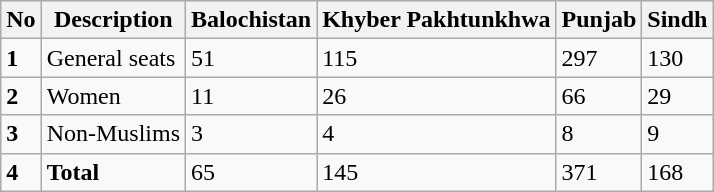<table class="wikitable">
<tr>
<th>No</th>
<th>Description</th>
<th>Balochistan</th>
<th>Khyber Pakhtunkhwa</th>
<th>Punjab</th>
<th>Sindh</th>
</tr>
<tr>
<td><strong>1</strong></td>
<td>General seats</td>
<td>51</td>
<td>115</td>
<td>297</td>
<td>130</td>
</tr>
<tr>
<td><strong>2</strong></td>
<td>Women</td>
<td>11</td>
<td>26</td>
<td>66</td>
<td>29</td>
</tr>
<tr>
<td><strong>3</strong></td>
<td>Non-Muslims</td>
<td>3</td>
<td>4</td>
<td>8</td>
<td>9</td>
</tr>
<tr>
<td><strong>4</strong></td>
<td><strong>Total</strong></td>
<td>65</td>
<td>145</td>
<td>371</td>
<td>168</td>
</tr>
</table>
